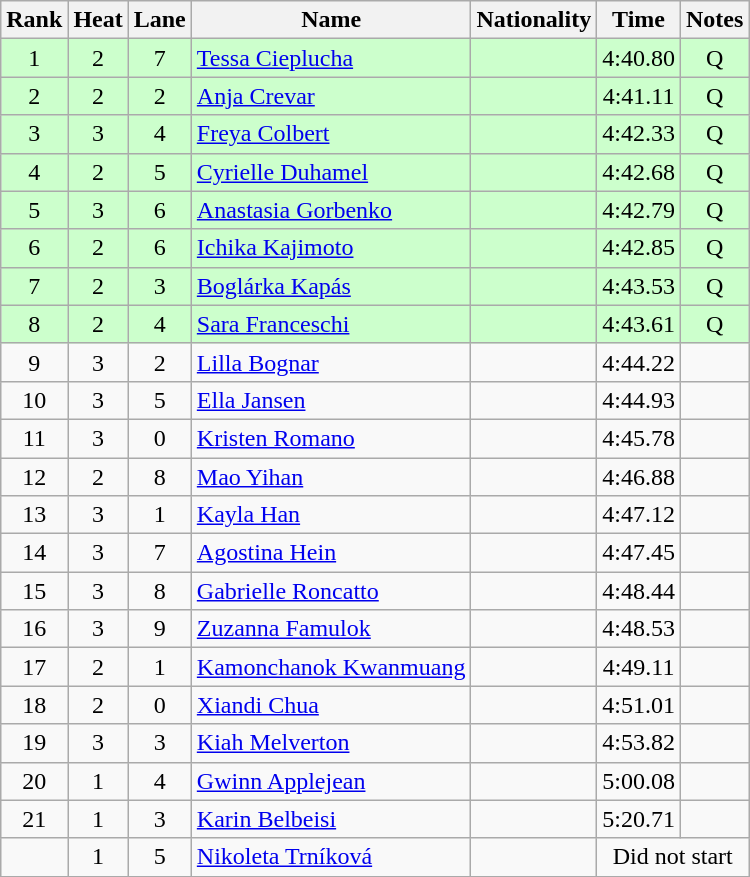<table class="wikitable sortable" style="text-align:center">
<tr>
<th>Rank</th>
<th>Heat</th>
<th>Lane</th>
<th>Name</th>
<th>Nationality</th>
<th>Time</th>
<th>Notes</th>
</tr>
<tr bgcolor=ccffcc>
<td>1</td>
<td>2</td>
<td>7</td>
<td align=left><a href='#'>Tessa Cieplucha</a></td>
<td align=left></td>
<td>4:40.80</td>
<td>Q</td>
</tr>
<tr bgcolor=ccffcc>
<td>2</td>
<td>2</td>
<td>2</td>
<td align=left><a href='#'>Anja Crevar</a></td>
<td align=left></td>
<td>4:41.11</td>
<td>Q</td>
</tr>
<tr bgcolor=ccffcc>
<td>3</td>
<td>3</td>
<td>4</td>
<td align=left><a href='#'>Freya Colbert</a></td>
<td align=left></td>
<td>4:42.33</td>
<td>Q</td>
</tr>
<tr bgcolor=ccffcc>
<td>4</td>
<td>2</td>
<td>5</td>
<td align=left><a href='#'>Cyrielle Duhamel</a></td>
<td align=left></td>
<td>4:42.68</td>
<td>Q</td>
</tr>
<tr bgcolor=ccffcc>
<td>5</td>
<td>3</td>
<td>6</td>
<td align=left><a href='#'>Anastasia Gorbenko</a></td>
<td align=left></td>
<td>4:42.79</td>
<td>Q</td>
</tr>
<tr bgcolor=ccffcc>
<td>6</td>
<td>2</td>
<td>6</td>
<td align=left><a href='#'>Ichika Kajimoto</a></td>
<td align=left></td>
<td>4:42.85</td>
<td>Q</td>
</tr>
<tr bgcolor=ccffcc>
<td>7</td>
<td>2</td>
<td>3</td>
<td align=left><a href='#'>Boglárka Kapás</a></td>
<td align=left></td>
<td>4:43.53</td>
<td>Q</td>
</tr>
<tr bgcolor=ccffcc>
<td>8</td>
<td>2</td>
<td>4</td>
<td align=left><a href='#'>Sara Franceschi</a></td>
<td align=left></td>
<td>4:43.61</td>
<td>Q</td>
</tr>
<tr>
<td>9</td>
<td>3</td>
<td>2</td>
<td align=left><a href='#'>Lilla Bognar</a></td>
<td align=left></td>
<td>4:44.22</td>
<td></td>
</tr>
<tr>
<td>10</td>
<td>3</td>
<td>5</td>
<td align=left><a href='#'>Ella Jansen</a></td>
<td align=left></td>
<td>4:44.93</td>
<td></td>
</tr>
<tr>
<td>11</td>
<td>3</td>
<td>0</td>
<td align=left><a href='#'>Kristen Romano</a></td>
<td align=left></td>
<td>4:45.78</td>
<td></td>
</tr>
<tr>
<td>12</td>
<td>2</td>
<td>8</td>
<td align=left><a href='#'>Mao Yihan</a></td>
<td align=left></td>
<td>4:46.88</td>
<td></td>
</tr>
<tr>
<td>13</td>
<td>3</td>
<td>1</td>
<td align=left><a href='#'>Kayla Han</a></td>
<td align=left></td>
<td>4:47.12</td>
<td></td>
</tr>
<tr>
<td>14</td>
<td>3</td>
<td>7</td>
<td align=left><a href='#'>Agostina Hein</a></td>
<td align=left></td>
<td>4:47.45</td>
<td></td>
</tr>
<tr>
<td>15</td>
<td>3</td>
<td>8</td>
<td align=left><a href='#'>Gabrielle Roncatto</a></td>
<td align=left></td>
<td>4:48.44</td>
<td></td>
</tr>
<tr>
<td>16</td>
<td>3</td>
<td>9</td>
<td align=left><a href='#'>Zuzanna Famulok</a></td>
<td align=left></td>
<td>4:48.53</td>
<td></td>
</tr>
<tr>
<td>17</td>
<td>2</td>
<td>1</td>
<td align=left><a href='#'>Kamonchanok Kwanmuang</a></td>
<td align=left></td>
<td>4:49.11</td>
<td></td>
</tr>
<tr>
<td>18</td>
<td>2</td>
<td>0</td>
<td align=left><a href='#'>Xiandi Chua</a></td>
<td align=left></td>
<td>4:51.01</td>
<td></td>
</tr>
<tr>
<td>19</td>
<td>3</td>
<td>3</td>
<td align=left><a href='#'>Kiah Melverton</a></td>
<td align=left></td>
<td>4:53.82</td>
<td></td>
</tr>
<tr>
<td>20</td>
<td>1</td>
<td>4</td>
<td align=left><a href='#'>Gwinn Applejean</a></td>
<td align=left></td>
<td>5:00.08</td>
<td></td>
</tr>
<tr>
<td>21</td>
<td>1</td>
<td>3</td>
<td align=left><a href='#'>Karin Belbeisi</a></td>
<td align=left></td>
<td>5:20.71</td>
<td></td>
</tr>
<tr>
<td></td>
<td>1</td>
<td>5</td>
<td align=left><a href='#'>Nikoleta Trníková</a></td>
<td align=left></td>
<td colspan=2>Did not start</td>
</tr>
</table>
